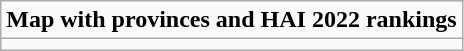<table role= "presentation" class="wikitable mw-collapsible mw-collapsed">
<tr>
<td><strong>Map with provinces and HAI 2022 rankings</strong></td>
</tr>
<tr>
<td></td>
</tr>
</table>
